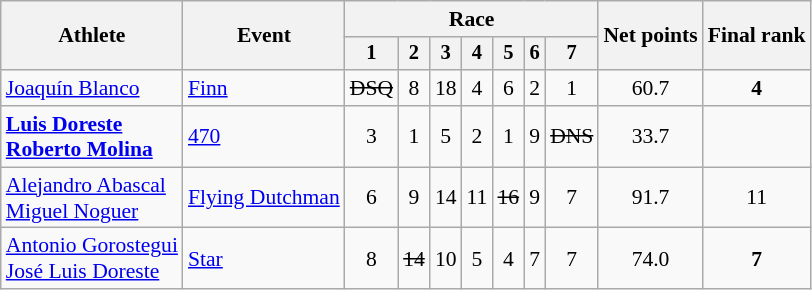<table class="wikitable" style="font-size:90%">
<tr>
<th rowspan="2">Athlete</th>
<th rowspan="2">Event</th>
<th colspan=7>Race</th>
<th rowspan=2>Net points</th>
<th rowspan=2>Final rank</th>
</tr>
<tr style="font-size:95%">
<th>1</th>
<th>2</th>
<th>3</th>
<th>4</th>
<th>5</th>
<th>6</th>
<th>7</th>
</tr>
<tr align=center>
<td align=left><a href='#'>Joaquín Blanco</a></td>
<td align=left><a href='#'>Finn</a></td>
<td><s>DSQ</s></td>
<td>8</td>
<td>18</td>
<td>4</td>
<td>6</td>
<td>2</td>
<td>1</td>
<td>60.7</td>
<td><strong>4</strong></td>
</tr>
<tr align=center>
<td align=left><strong><a href='#'>Luis Doreste</a><br><a href='#'>Roberto Molina</a></strong></td>
<td align=left><a href='#'>470</a></td>
<td>3</td>
<td>1</td>
<td>5</td>
<td>2</td>
<td>1</td>
<td>9</td>
<td><s>DNS</s></td>
<td>33.7</td>
<td></td>
</tr>
<tr align=center>
<td align=left><a href='#'>Alejandro Abascal</a><br><a href='#'>Miguel Noguer</a></td>
<td align=left><a href='#'>Flying Dutchman</a></td>
<td>6</td>
<td>9</td>
<td>14</td>
<td>11</td>
<td><s>16</s></td>
<td>9</td>
<td>7</td>
<td>91.7</td>
<td>11</td>
</tr>
<tr align=center>
<td align=left><a href='#'>Antonio Gorostegui</a><br><a href='#'>José Luis Doreste</a></td>
<td align=left><a href='#'>Star</a></td>
<td>8</td>
<td><s>14</s></td>
<td>10</td>
<td>5</td>
<td>4</td>
<td>7</td>
<td>7</td>
<td>74.0</td>
<td><strong>7</strong></td>
</tr>
</table>
